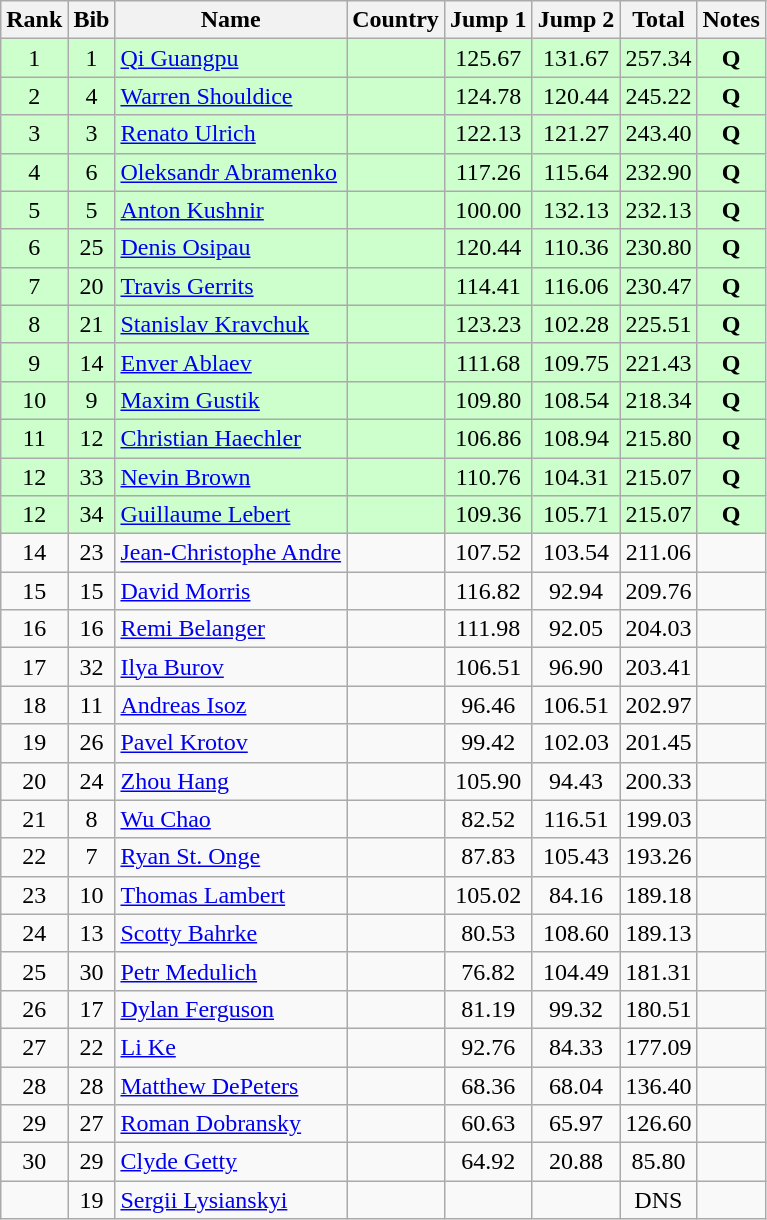<table class="wikitable sortable" style="text-align:center">
<tr>
<th>Rank</th>
<th>Bib</th>
<th>Name</th>
<th>Country</th>
<th>Jump 1</th>
<th>Jump 2</th>
<th>Total</th>
<th>Notes</th>
</tr>
<tr bgcolor="#ccffcc">
<td>1</td>
<td>1</td>
<td align=left><a href='#'>Qi Guangpu</a></td>
<td align=left></td>
<td>125.67</td>
<td>131.67</td>
<td>257.34</td>
<td><strong>Q</strong></td>
</tr>
<tr bgcolor="#ccffcc">
<td>2</td>
<td>4</td>
<td align=left><a href='#'>Warren Shouldice</a></td>
<td align=left></td>
<td>124.78</td>
<td>120.44</td>
<td>245.22</td>
<td><strong>Q</strong></td>
</tr>
<tr bgcolor="#ccffcc">
<td>3</td>
<td>3</td>
<td align=left><a href='#'>Renato Ulrich</a></td>
<td align=left></td>
<td>122.13</td>
<td>121.27</td>
<td>243.40</td>
<td><strong>Q</strong></td>
</tr>
<tr bgcolor="#ccffcc">
<td>4</td>
<td>6</td>
<td align=left><a href='#'>Oleksandr Abramenko</a></td>
<td align=left></td>
<td>117.26</td>
<td>115.64</td>
<td>232.90</td>
<td><strong>Q</strong></td>
</tr>
<tr bgcolor="#ccffcc">
<td>5</td>
<td>5</td>
<td align=left><a href='#'>Anton Kushnir</a></td>
<td align=left></td>
<td>100.00</td>
<td>132.13</td>
<td>232.13</td>
<td><strong>Q</strong></td>
</tr>
<tr bgcolor="#ccffcc">
<td>6</td>
<td>25</td>
<td align=left><a href='#'>Denis Osipau</a></td>
<td align=left></td>
<td>120.44</td>
<td>110.36</td>
<td>230.80</td>
<td><strong>Q</strong></td>
</tr>
<tr bgcolor="#ccffcc">
<td>7</td>
<td>20</td>
<td align=left><a href='#'>Travis Gerrits</a></td>
<td align=left></td>
<td>114.41</td>
<td>116.06</td>
<td>230.47</td>
<td><strong>Q</strong></td>
</tr>
<tr bgcolor="#ccffcc">
<td>8</td>
<td>21</td>
<td align=left><a href='#'>Stanislav Kravchuk</a></td>
<td align=left></td>
<td>123.23</td>
<td>102.28</td>
<td>225.51</td>
<td><strong>Q</strong></td>
</tr>
<tr bgcolor="#ccffcc">
<td>9</td>
<td>14</td>
<td align=left><a href='#'>Enver Ablaev</a></td>
<td align=left></td>
<td>111.68</td>
<td>109.75</td>
<td>221.43</td>
<td><strong>Q</strong></td>
</tr>
<tr bgcolor="#ccffcc">
<td>10</td>
<td>9</td>
<td align=left><a href='#'>Maxim Gustik</a></td>
<td align=left></td>
<td>109.80</td>
<td>108.54</td>
<td>218.34</td>
<td><strong>Q</strong></td>
</tr>
<tr bgcolor="#ccffcc">
<td>11</td>
<td>12</td>
<td align=left><a href='#'>Christian Haechler</a></td>
<td align=left></td>
<td>106.86</td>
<td>108.94</td>
<td>215.80</td>
<td><strong>Q</strong></td>
</tr>
<tr bgcolor="#ccffcc">
<td>12</td>
<td>33</td>
<td align=left><a href='#'>Nevin Brown</a></td>
<td align=left></td>
<td>110.76</td>
<td>104.31</td>
<td>215.07</td>
<td><strong>Q</strong></td>
</tr>
<tr bgcolor="#ccffcc">
<td>12</td>
<td>34</td>
<td align=left><a href='#'>Guillaume Lebert</a></td>
<td align=left></td>
<td>109.36</td>
<td>105.71</td>
<td>215.07</td>
<td><strong>Q</strong></td>
</tr>
<tr>
<td>14</td>
<td>23</td>
<td align=left><a href='#'>Jean-Christophe Andre</a></td>
<td align=left></td>
<td>107.52</td>
<td>103.54</td>
<td>211.06</td>
<td></td>
</tr>
<tr>
<td>15</td>
<td>15</td>
<td align=left><a href='#'>David Morris</a></td>
<td align=left></td>
<td>116.82</td>
<td>92.94</td>
<td>209.76</td>
<td></td>
</tr>
<tr>
<td>16</td>
<td>16</td>
<td align=left><a href='#'>Remi Belanger</a></td>
<td align=left></td>
<td>111.98</td>
<td>92.05</td>
<td>204.03</td>
<td></td>
</tr>
<tr>
<td>17</td>
<td>32</td>
<td align=left><a href='#'>Ilya Burov</a></td>
<td align=left></td>
<td>106.51</td>
<td>96.90</td>
<td>203.41</td>
<td></td>
</tr>
<tr>
<td>18</td>
<td>11</td>
<td align=left><a href='#'>Andreas Isoz</a></td>
<td align=left></td>
<td>96.46</td>
<td>106.51</td>
<td>202.97</td>
<td></td>
</tr>
<tr>
<td>19</td>
<td>26</td>
<td align=left><a href='#'>Pavel Krotov</a></td>
<td align=left></td>
<td>99.42</td>
<td>102.03</td>
<td>201.45</td>
<td></td>
</tr>
<tr>
<td>20</td>
<td>24</td>
<td align=left><a href='#'>Zhou Hang</a></td>
<td align=left></td>
<td>105.90</td>
<td>94.43</td>
<td>200.33</td>
<td></td>
</tr>
<tr>
<td>21</td>
<td>8</td>
<td align=left><a href='#'>Wu Chao</a></td>
<td align=left></td>
<td>82.52</td>
<td>116.51</td>
<td>199.03</td>
<td></td>
</tr>
<tr>
<td>22</td>
<td>7</td>
<td align=left><a href='#'>Ryan St. Onge</a></td>
<td align=left></td>
<td>87.83</td>
<td>105.43</td>
<td>193.26</td>
<td></td>
</tr>
<tr>
<td>23</td>
<td>10</td>
<td align=left><a href='#'>Thomas Lambert</a></td>
<td align=left></td>
<td>105.02</td>
<td>84.16</td>
<td>189.18</td>
<td></td>
</tr>
<tr>
<td>24</td>
<td>13</td>
<td align=left><a href='#'>Scotty Bahrke</a></td>
<td align=left></td>
<td>80.53</td>
<td>108.60</td>
<td>189.13</td>
<td></td>
</tr>
<tr>
<td>25</td>
<td>30</td>
<td align=left><a href='#'>Petr Medulich</a></td>
<td align=left></td>
<td>76.82</td>
<td>104.49</td>
<td>181.31</td>
<td></td>
</tr>
<tr>
<td>26</td>
<td>17</td>
<td align=left><a href='#'>Dylan Ferguson</a></td>
<td align=left></td>
<td>81.19</td>
<td>99.32</td>
<td>180.51</td>
<td></td>
</tr>
<tr>
<td>27</td>
<td>22</td>
<td align=left><a href='#'>Li Ke</a></td>
<td align=left></td>
<td>92.76</td>
<td>84.33</td>
<td>177.09</td>
<td></td>
</tr>
<tr>
<td>28</td>
<td>28</td>
<td align=left><a href='#'>Matthew DePeters</a></td>
<td align=left></td>
<td>68.36</td>
<td>68.04</td>
<td>136.40</td>
<td></td>
</tr>
<tr>
<td>29</td>
<td>27</td>
<td align=left><a href='#'>Roman Dobransky</a></td>
<td align=left></td>
<td>60.63</td>
<td>65.97</td>
<td>126.60</td>
<td></td>
</tr>
<tr>
<td>30</td>
<td>29</td>
<td align=left><a href='#'>Clyde Getty</a></td>
<td align=left></td>
<td>64.92</td>
<td>20.88</td>
<td>85.80</td>
<td></td>
</tr>
<tr>
<td></td>
<td>19</td>
<td align=left><a href='#'>Sergii Lysianskyi</a></td>
<td align=left></td>
<td></td>
<td></td>
<td>DNS</td>
<td></td>
</tr>
</table>
